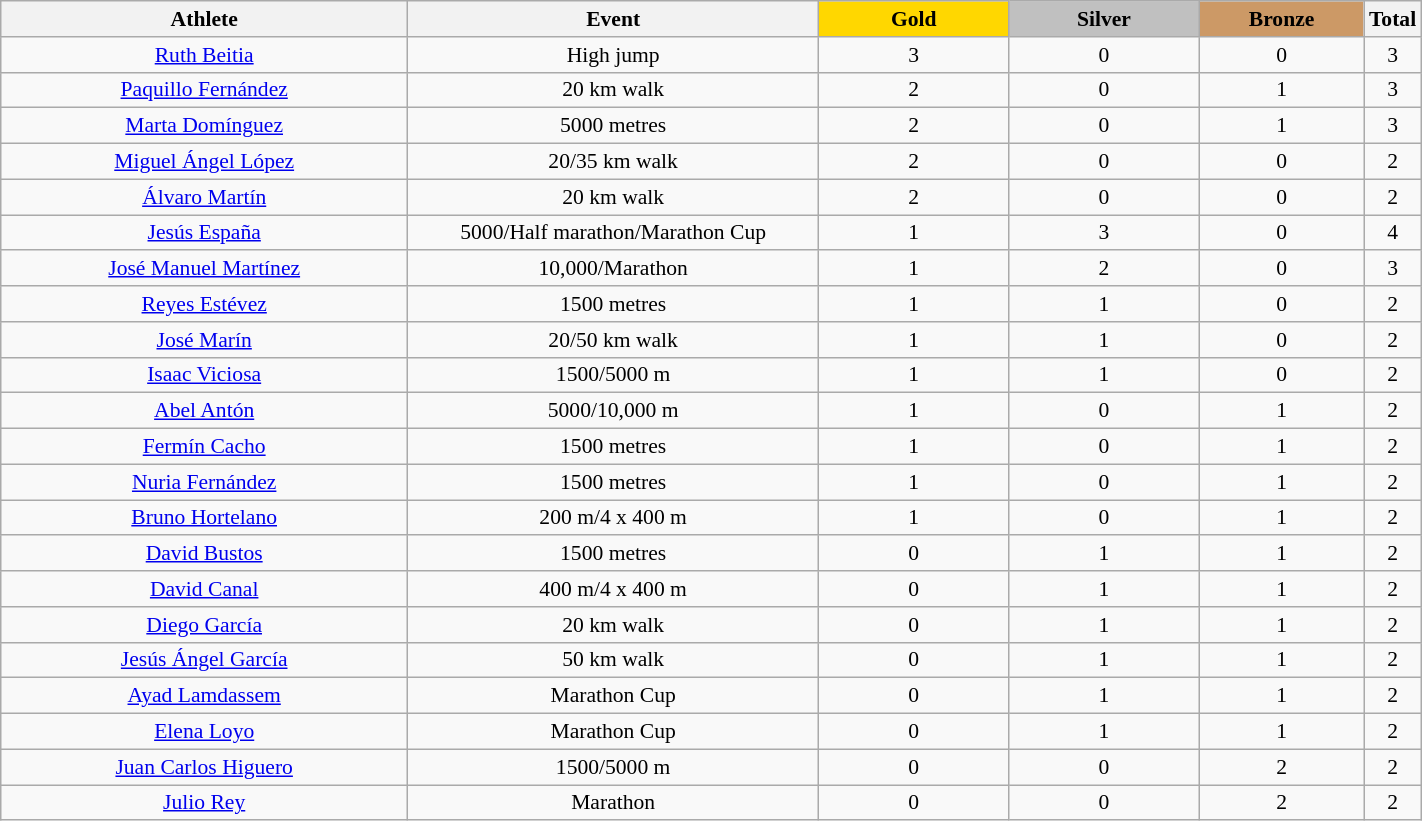<table class="wikitable" width=75% style="font-size:90%; text-align:center;">
<tr>
<th width=30%>Athlete</th>
<th width=30%>Event</th>
<th width=14% style="background-color:gold">Gold</th>
<th width=14% style="background-color:silver">Silver</th>
<th width=14% style="background-color:#cc9966">Bronze</th>
<th width=14%>Total</th>
</tr>
<tr>
<td><a href='#'>Ruth Beitia</a></td>
<td>High jump</td>
<td>3</td>
<td>0</td>
<td>0</td>
<td>3</td>
</tr>
<tr>
<td><a href='#'>Paquillo Fernández</a></td>
<td>20 km walk</td>
<td>2</td>
<td>0</td>
<td>1</td>
<td>3</td>
</tr>
<tr>
<td><a href='#'>Marta Domínguez</a></td>
<td>5000 metres</td>
<td>2</td>
<td>0</td>
<td>1</td>
<td>3</td>
</tr>
<tr>
<td><a href='#'>Miguel Ángel López</a></td>
<td>20/35 km walk</td>
<td>2</td>
<td>0</td>
<td>0</td>
<td>2</td>
</tr>
<tr>
<td><a href='#'>Álvaro Martín</a></td>
<td>20 km walk</td>
<td>2</td>
<td>0</td>
<td>0</td>
<td>2</td>
</tr>
<tr>
<td><a href='#'>Jesús España</a></td>
<td>5000/Half marathon/Marathon Cup</td>
<td>1</td>
<td>3</td>
<td>0</td>
<td>4</td>
</tr>
<tr>
<td><a href='#'>José Manuel Martínez</a></td>
<td>10,000/Marathon</td>
<td>1</td>
<td>2</td>
<td>0</td>
<td>3</td>
</tr>
<tr>
<td><a href='#'>Reyes Estévez</a></td>
<td>1500 metres</td>
<td>1</td>
<td>1</td>
<td>0</td>
<td>2</td>
</tr>
<tr>
<td><a href='#'>José Marín</a></td>
<td>20/50 km walk</td>
<td>1</td>
<td>1</td>
<td>0</td>
<td>2</td>
</tr>
<tr>
<td><a href='#'>Isaac Viciosa</a></td>
<td>1500/5000 m</td>
<td>1</td>
<td>1</td>
<td>0</td>
<td>2</td>
</tr>
<tr>
<td><a href='#'>Abel Antón</a></td>
<td>5000/10,000 m</td>
<td>1</td>
<td>0</td>
<td>1</td>
<td>2</td>
</tr>
<tr>
<td><a href='#'>Fermín Cacho</a></td>
<td>1500 metres</td>
<td>1</td>
<td>0</td>
<td>1</td>
<td>2</td>
</tr>
<tr>
<td><a href='#'>Nuria Fernández</a></td>
<td>1500 metres</td>
<td>1</td>
<td>0</td>
<td>1</td>
<td>2</td>
</tr>
<tr>
<td><a href='#'>Bruno Hortelano</a></td>
<td>200 m/4 x 400 m</td>
<td>1</td>
<td>0</td>
<td>1</td>
<td>2</td>
</tr>
<tr>
<td><a href='#'>David Bustos</a></td>
<td>1500 metres</td>
<td>0</td>
<td>1</td>
<td>1</td>
<td>2</td>
</tr>
<tr>
<td><a href='#'>David Canal</a></td>
<td>400 m/4 x 400 m</td>
<td>0</td>
<td>1</td>
<td>1</td>
<td>2</td>
</tr>
<tr>
<td><a href='#'>Diego García</a></td>
<td>20 km walk</td>
<td>0</td>
<td>1</td>
<td>1</td>
<td>2</td>
</tr>
<tr>
<td><a href='#'>Jesús Ángel García</a></td>
<td>50 km walk</td>
<td>0</td>
<td>1</td>
<td>1</td>
<td>2</td>
</tr>
<tr>
<td><a href='#'>Ayad Lamdassem</a></td>
<td>Marathon Cup</td>
<td>0</td>
<td>1</td>
<td>1</td>
<td>2</td>
</tr>
<tr>
<td><a href='#'>Elena Loyo</a></td>
<td>Marathon Cup</td>
<td>0</td>
<td>1</td>
<td>1</td>
<td>2</td>
</tr>
<tr>
<td><a href='#'>Juan Carlos Higuero</a></td>
<td>1500/5000 m</td>
<td>0</td>
<td>0</td>
<td>2</td>
<td>2</td>
</tr>
<tr>
<td><a href='#'>Julio Rey</a></td>
<td>Marathon</td>
<td>0</td>
<td>0</td>
<td>2</td>
<td>2</td>
</tr>
</table>
